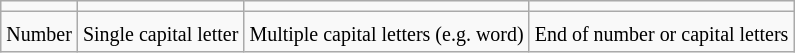<table class="wikitable" style="line-height: 1.2">
<tr align="center">
<td></td>
<td></td>
<td></td>
<td></td>
</tr>
<tr align="center">
<td><small>Number</small></td>
<td><small>Single capital letter</small></td>
<td><small>Multiple capital letters (e.g. word)</small></td>
<td><small>End of number or capital letters</small></td>
</tr>
</table>
